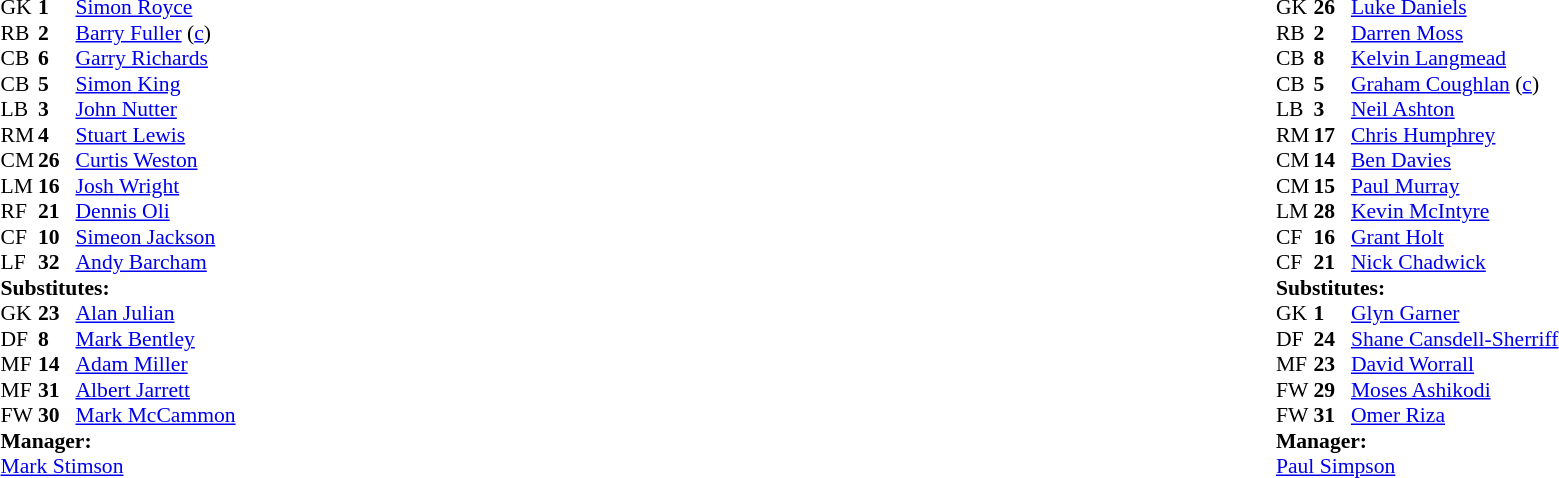<table width="100%">
<tr>
<td valign="top" width="50%"><br><table style="font-size: 90%" cellspacing="0" cellpadding="0">
<tr>
<td colspan="4"></td>
</tr>
<tr>
<th width="25"></th>
<th width="25"></th>
</tr>
<tr>
<td>GK</td>
<td><strong>1</strong></td>
<td><a href='#'>Simon Royce</a></td>
</tr>
<tr>
<td>RB</td>
<td><strong>2</strong></td>
<td><a href='#'>Barry Fuller</a> (<a href='#'>c</a>)</td>
</tr>
<tr>
<td>CB</td>
<td><strong>6</strong></td>
<td><a href='#'>Garry Richards</a></td>
</tr>
<tr>
<td>CB</td>
<td><strong>5</strong></td>
<td><a href='#'>Simon King</a></td>
</tr>
<tr>
<td>LB</td>
<td><strong>3</strong></td>
<td><a href='#'>John Nutter</a></td>
</tr>
<tr>
<td>RM</td>
<td><strong>4</strong></td>
<td><a href='#'>Stuart Lewis</a></td>
</tr>
<tr>
<td>CM</td>
<td><strong>26</strong></td>
<td><a href='#'>Curtis Weston</a></td>
<td></td>
</tr>
<tr>
<td>LM</td>
<td><strong>16</strong></td>
<td><a href='#'>Josh Wright</a></td>
</tr>
<tr>
<td>RF</td>
<td><strong>21</strong></td>
<td><a href='#'>Dennis Oli</a></td>
</tr>
<tr>
<td>CF</td>
<td><strong>10</strong></td>
<td><a href='#'>Simeon Jackson</a></td>
</tr>
<tr>
<td>LF</td>
<td><strong>32</strong></td>
<td><a href='#'>Andy Barcham</a></td>
</tr>
<tr>
<td colspan=4><strong>Substitutes:</strong></td>
</tr>
<tr>
<td>GK</td>
<td><strong>23</strong></td>
<td><a href='#'>Alan Julian</a></td>
</tr>
<tr>
<td>DF</td>
<td><strong>8</strong></td>
<td><a href='#'>Mark Bentley</a></td>
</tr>
<tr>
<td>MF</td>
<td><strong>14</strong></td>
<td><a href='#'>Adam Miller</a></td>
</tr>
<tr>
<td>MF</td>
<td><strong>31</strong></td>
<td><a href='#'>Albert Jarrett</a></td>
</tr>
<tr>
<td>FW</td>
<td><strong>30</strong></td>
<td><a href='#'>Mark McCammon</a></td>
</tr>
<tr>
<td colspan=4><strong>Manager:</strong></td>
</tr>
<tr>
<td colspan="4"><a href='#'>Mark Stimson</a></td>
</tr>
</table>
</td>
<td valign="top" width="50%"><br><table style="font-size: 90%" cellspacing="0" cellpadding="0" align="center">
<tr>
<td colspan="4"></td>
</tr>
<tr>
<th width="25"></th>
<th width="25"></th>
</tr>
<tr>
<td>GK</td>
<td><strong>26</strong></td>
<td><a href='#'>Luke Daniels</a></td>
</tr>
<tr>
<td>RB</td>
<td><strong>2</strong></td>
<td><a href='#'>Darren Moss</a></td>
</tr>
<tr>
<td>CB</td>
<td><strong>8</strong></td>
<td><a href='#'>Kelvin Langmead</a></td>
</tr>
<tr>
<td>CB</td>
<td><strong>5</strong></td>
<td><a href='#'>Graham Coughlan</a> (<a href='#'>c</a>)</td>
<td></td>
</tr>
<tr>
<td>LB</td>
<td><strong>3</strong></td>
<td><a href='#'>Neil Ashton</a></td>
</tr>
<tr>
<td>RM</td>
<td><strong>17</strong></td>
<td><a href='#'>Chris Humphrey</a></td>
<td></td>
<td></td>
</tr>
<tr>
<td>CM</td>
<td><strong>14</strong></td>
<td><a href='#'>Ben Davies</a></td>
</tr>
<tr>
<td>CM</td>
<td><strong>15</strong></td>
<td><a href='#'>Paul Murray</a></td>
<td></td>
<td></td>
</tr>
<tr>
<td>LM</td>
<td><strong>28</strong></td>
<td><a href='#'>Kevin McIntyre</a></td>
</tr>
<tr>
<td>CF</td>
<td><strong>16</strong></td>
<td><a href='#'>Grant Holt</a></td>
<td></td>
</tr>
<tr>
<td>CF</td>
<td><strong>21</strong></td>
<td><a href='#'>Nick Chadwick</a></td>
<td></td>
<td></td>
</tr>
<tr>
<td colspan=4><strong>Substitutes:</strong></td>
</tr>
<tr>
<td>GK</td>
<td><strong>1</strong></td>
<td><a href='#'>Glyn Garner</a></td>
</tr>
<tr>
<td>DF</td>
<td><strong>24</strong></td>
<td><a href='#'>Shane Cansdell-Sherriff</a></td>
</tr>
<tr>
<td>MF</td>
<td><strong>23</strong></td>
<td><a href='#'>David Worrall</a></td>
<td></td>
<td></td>
</tr>
<tr>
<td>FW</td>
<td><strong>29</strong></td>
<td><a href='#'>Moses Ashikodi</a></td>
<td></td>
<td></td>
</tr>
<tr>
<td>FW</td>
<td><strong>31</strong></td>
<td><a href='#'>Omer Riza</a></td>
<td></td>
<td></td>
</tr>
<tr>
<td colspan=4><strong>Manager:</strong></td>
</tr>
<tr>
<td colspan="4"><a href='#'>Paul Simpson</a></td>
</tr>
</table>
</td>
</tr>
</table>
